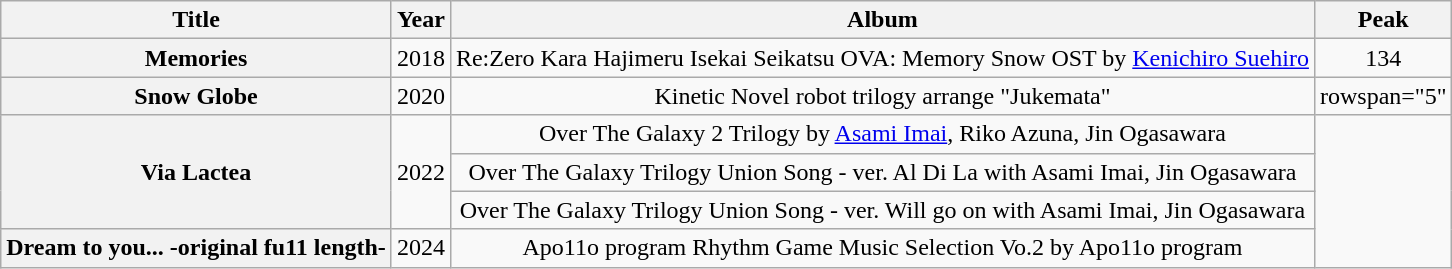<table class="wikitable plainrowheaders" style="text-align:center;">
<tr>
<th scope="col">Title</th>
<th scope="col">Year</th>
<th scope="col">Album</th>
<th scope="col">Peak</th>
</tr>
<tr>
<th scope="row">Memories</th>
<td>2018</td>
<td>Re:Zero Kara Hajimeru Isekai Seikatsu OVA: Memory Snow OST by <a href='#'>Kenichiro Suehiro</a></td>
<td>134</td>
</tr>
<tr>
<th scope="row">Snow Globe</th>
<td>2020</td>
<td>Kinetic Novel robot trilogy arrange "Jukemata"</td>
<td>rowspan="5" </td>
</tr>
<tr>
<th scope="row" rowspan="3">Via Lactea</th>
<td rowspan="3">2022</td>
<td>Over The Galaxy 2 Trilogy by <a href='#'>Asami Imai</a>, Riko Azuna, Jin Ogasawara</td>
</tr>
<tr>
<td>Over The Galaxy Trilogy Union Song - ver. Al Di La with Asami Imai, Jin Ogasawara</td>
</tr>
<tr>
<td>Over The Galaxy Trilogy Union Song - ver. Will go on with Asami Imai, Jin Ogasawara</td>
</tr>
<tr>
<th scope="row">Dream to you... -original fu11 length-</th>
<td>2024</td>
<td>Apo11o program Rhythm Game Music Selection Vo.2 by Apo11o program</td>
</tr>
</table>
